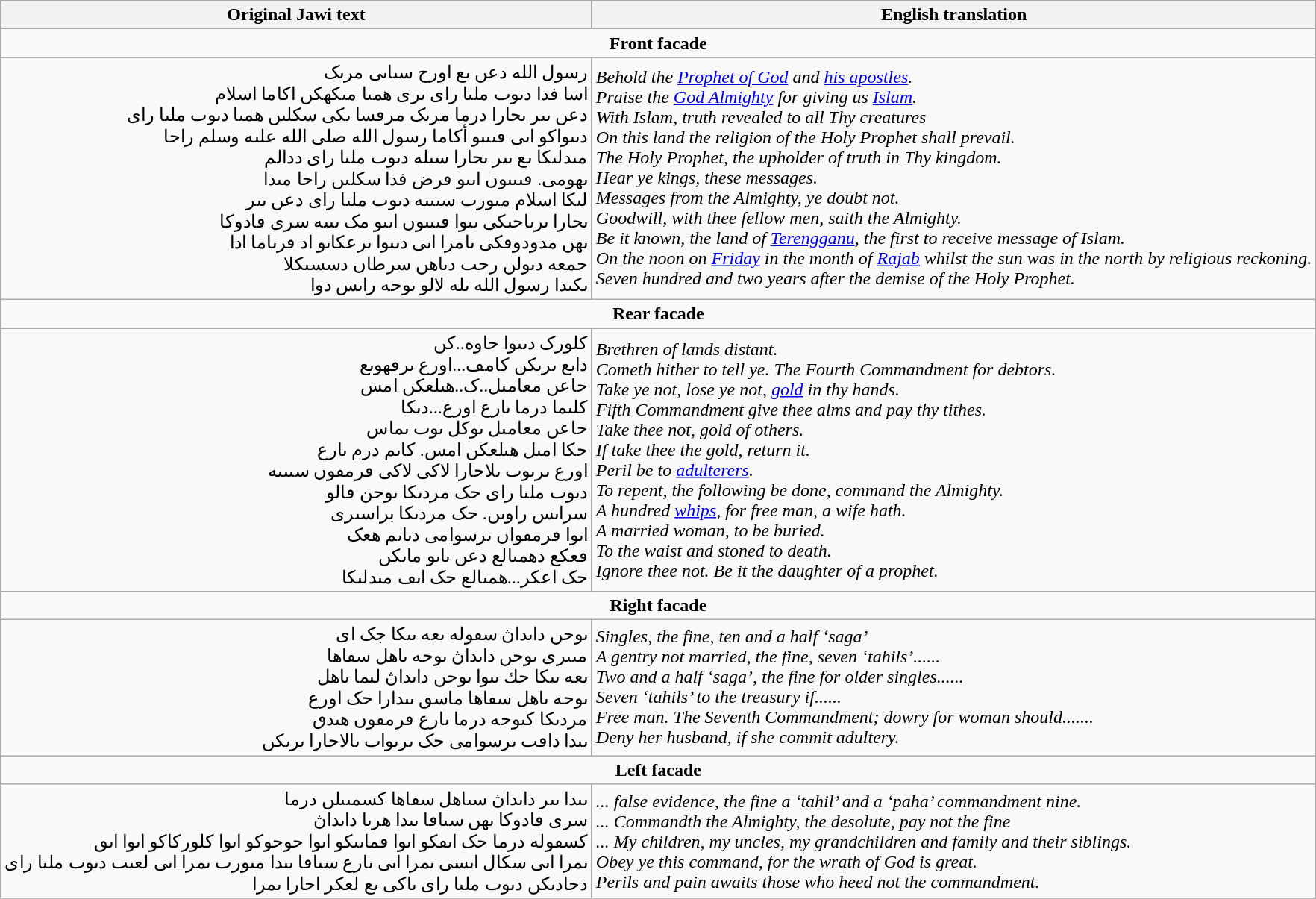<table class="wikitable" style="vertical-align:top; white-space:nowrap;">
<tr>
<th>Original Jawi text</th>
<th>English translation</th>
</tr>
<tr>
<td colspan="2" style="text-align: center;"><strong>Front facade</strong></td>
</tr>
<tr>
<td style="text-align: right;">رسول الله دعں ىع اورح سىاىى مرٮک<br>اسا فدا دىوٮ ملىا راى ٮرى همٮا مںكهكں اكاما اسلام <br>دعں ٮٮر ٮحارا درما مرٮک مرٯسا ٮكى سكلںں همىا دىوٮ ملىا راى<br>دٮٮواكو اٮى ٯٮٮٮو أكاما رسول الله صلى الله علىه وسلم راحا<br>مٮدلٮكا ٮع ٮٮر ٮحارا سٮله دٮوٮ ملٮا راى ددالم<br>ٮهومى. ٯٮٮٮوں اٮٮو ٯرض فدا سكلںں راحا مںدا<br>لںكا اسلام مںورٮ سٮٮٮه دٮوٮ ملٮا راى دعں ںںر<br>ںحارا ںرںاحںكى ںںوا ٯٮٮٮوں اٮٮو مک ٮٮٮه سرى ٯادوكا<br>ںهں مدودوٯكى ںامرا اٮى دٮٮوا ٮرعكاٮو اد ٯرٮاما ادا<br>حمعه دںولں رحٮ دٮاهں سرطاں دسسںكلا<br>ںكںدا رسول الله ںله لالو ںوحه راںس دوا<br></td>
<td><em>Behold the <a href='#'>Prophet of God</a> and <a href='#'>his apostles</a>.<br>Praise the <a href='#'>God Almighty</a> for giving us <a href='#'>Islam</a>.<br>With Islam, truth revealed to all Thy creatures<br>On this land the religion of the Holy Prophet shall prevail.<br>The Holy Prophet, the upholder of truth in Thy kingdom.<br>Hear ye kings, these messages.<br>Messages from the Almighty, ye doubt not.<br>Goodwill, with thee fellow men, saith the Almighty.<br>Be it known, the land of <a href='#'>Terengganu</a>, the first to receive message of Islam.<br>On the noon on <a href='#'>Friday</a> in the month of <a href='#'>Rajab</a> whilst the sun was in the north by religious reckoning.<br>Seven hundred and two years after the demise of the Holy Prophet.</em></td>
</tr>
<tr>
<td colspan="2" style="text-align: center;"><strong>Rear facade</strong></td>
</tr>
<tr>
<td style="text-align: right;">كلورک دںںوا حاوه..كں<br>داںع ںرںكں كامڡ...اورع ںرٯهوںع<br>حاعں معامںل..ک..هںلعكں امس<br>كلںما درما ںارع اورع...دںكا<br>حاعں معامںل ںوكل ںوٮ ٮماس<br>حكا امںل هںلعكں امس. كاںم درم ںارع<br>اورع ںرںوٮ ٮلاحارا لاكى لاكى ڡرمڡوں سںںںه<br>دںوٮ ملںا راى حک مردںكا ںوحن ڡالو<br>سراٮس راوىں. حک مردٮكا براسٮرى<br>اٮوا ڡرمڡواں ىرسوامى دٮاٮم هعک<br>ڡعكع دهمىالع دعں ىاٮو ماٮكں<br>حک اعكر...همٮالع حک اٮڡ مٮدلٮكا</td>
<td><em>Brethren of lands distant.<br>Cometh hither to tell ye. The Fourth Commandment for debtors.<br>Take ye not, lose ye not, <a href='#'>gold</a> in thy hands.<br>Fifth Commandment give thee alms and pay thy tithes.<br>Take thee not, gold of others.<br>If take thee the gold, return it.<br>Peril be to <a href='#'>adulterers</a>.<br>To repent, the following be done, command the Almighty.<br>A hundred <a href='#'>whips</a>, for free man, a wife hath.<br>A married woman, to be buried.<br>To the waist and stoned to death.<br>Ignore thee not. Be it the daughter of a prophet.</em></td>
</tr>
<tr>
<td colspan="2" style="text-align: center;"><strong>Right facade</strong></td>
</tr>
<tr>
<td style="text-align: right;">ںوحں داںداڽ سڡوله ںعه ںںكا جک اى<br>مںںرى ںوحں داںداڽ ںوحه ںاهل سڡاها<br>ںعه ںںكا حك ںںوا ںوحں داںداڽ لںما ںاهل<br>ںوحه ںاهل سڡاها ماسٯ ںںدارا حک اورع<br>مردںكا كںوحه درما ںارع ٯرمٯوں هںدٯ<br>ںںدا داٯٮ ںرسوامى حک ںرںواٮ ىالاحارا ںرںكں</td>
<td><em>Singles, the fine, ten and a half ‘saga’<br>A gentry not married, the fine, seven ‘tahils’......<br>Two and a half ‘saga’, the fine for older singles......<br>Seven ‘tahils’ to the treasury if......<br>Free man. The Seventh Commandment; dowry for woman should.......<br>Deny her husband, if she commit adultery.</em></td>
</tr>
<tr>
<td colspan="2" style="text-align: center;"><strong>Left facade</strong></td>
</tr>
<tr>
<td style="text-align: right;">ںںدا ںںر داںداڽ سںاهل سٯاها كسمںںلں درما<br>سرى ٯادوكا ںهں سںاٯا ںںدا هرںا داںداڽ<br>كسٯوله درما حک اںٯكو اںوا ٯماںںكو اںوا حوحوكو اںوا كلوركاكو اںوا اںٯ<br>ںمرا اںى سكال اںسى ںمرا اںى ںارع سںاٯا ںںدا مںورٮ ںمرا اںى لعںٮ دںوٮ ملںا راى<br>دحادںكں دںوٮ ملںا راى ںاكى ںع لعكر احارا ںمرا</td>
<td><em>... false evidence, the fine a ‘tahil’ and a ‘paha’ commandment nine.<br>... Commandth the Almighty, the desolute, pay not the fine<br>... My children, my uncles, my grandchildren and family and their siblings.<br>Obey ye this command, for the wrath of God is great.<br>Perils and pain awaits those who heed not the commandment.</em></td>
</tr>
<tr>
</tr>
</table>
